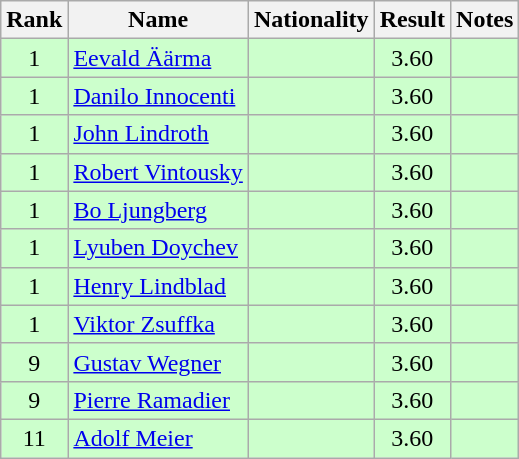<table class="wikitable sortable" style="text-align:center">
<tr>
<th>Rank</th>
<th>Name</th>
<th>Nationality</th>
<th>Result</th>
<th>Notes</th>
</tr>
<tr bgcolor=ccffcc>
<td>1</td>
<td align=left><a href='#'>Eevald Äärma</a></td>
<td align=left></td>
<td>3.60</td>
<td></td>
</tr>
<tr bgcolor=ccffcc>
<td>1</td>
<td align=left><a href='#'>Danilo Innocenti</a></td>
<td align=left></td>
<td>3.60</td>
<td></td>
</tr>
<tr bgcolor=ccffcc>
<td>1</td>
<td align=left><a href='#'>John Lindroth</a></td>
<td align=left></td>
<td>3.60</td>
<td></td>
</tr>
<tr bgcolor=ccffcc>
<td>1</td>
<td align=left><a href='#'>Robert Vintousky</a></td>
<td align=left></td>
<td>3.60</td>
<td></td>
</tr>
<tr bgcolor=ccffcc>
<td>1</td>
<td align=left><a href='#'>Bo Ljungberg</a></td>
<td align=left></td>
<td>3.60</td>
<td></td>
</tr>
<tr bgcolor=ccffcc>
<td>1</td>
<td align=left><a href='#'>Lyuben Doychev</a></td>
<td align=left></td>
<td>3.60</td>
<td></td>
</tr>
<tr bgcolor=ccffcc>
<td>1</td>
<td align=left><a href='#'>Henry Lindblad</a></td>
<td align=left></td>
<td>3.60</td>
<td></td>
</tr>
<tr bgcolor=ccffcc>
<td>1</td>
<td align=left><a href='#'>Viktor Zsuffka</a></td>
<td align=left></td>
<td>3.60</td>
<td></td>
</tr>
<tr bgcolor=ccffcc>
<td>9</td>
<td align=left><a href='#'>Gustav Wegner</a></td>
<td align=left></td>
<td>3.60</td>
<td></td>
</tr>
<tr bgcolor=ccffcc>
<td>9</td>
<td align=left><a href='#'>Pierre Ramadier</a></td>
<td align=left></td>
<td>3.60</td>
<td></td>
</tr>
<tr bgcolor=ccffcc>
<td>11</td>
<td align=left><a href='#'>Adolf Meier</a></td>
<td align=left></td>
<td>3.60</td>
<td></td>
</tr>
</table>
